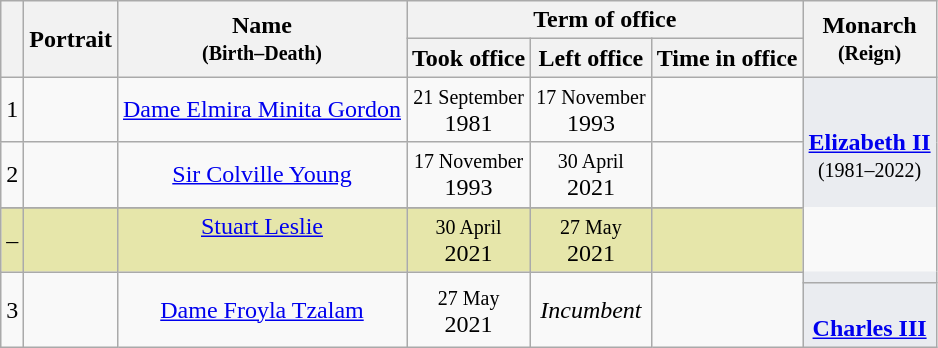<table class="wikitable" style="text-align:center;">
<tr>
<th rowspan="2"></th>
<th rowspan="2">Portrait</th>
<th rowspan="2">Name<br><small>(Birth–Death)</small></th>
<th colspan="3">Term of office</th>
<th rowspan="2">Monarch<br><small>(Reign)</small></th>
</tr>
<tr>
<th>Took office</th>
<th>Left office</th>
<th>Time in office</th>
</tr>
<tr>
<td>1</td>
<td></td>
<td><a href='#'>Dame Elmira Minita Gordon</a><br></td>
<td><small>21 September</small><br>1981</td>
<td><small>17 November</small><br>1993</td>
<td></td>
<td rowspan="3" style="background:#eaecf0; border-style: solid solid none solid ;"><br><strong><a href='#'>Elizabeth II</a></strong><br><small>(1981–2022)</small></td>
</tr>
<tr>
<td>2</td>
<td></td>
<td><a href='#'>Sir Colville Young</a><br></td>
<td><small>17 November</small><br>1993</td>
<td><small>30 April</small><br>2021</td>
<td></td>
</tr>
<tr>
</tr>
<tr style="background:#e6e6aa;">
<td>–</td>
<td></td>
<td><a href='#'>Stuart Leslie</a><br><br></td>
<td><small>30 April</small><br>2021</td>
<td><small>27 May</small><br>2021</td>
<td></td>
</tr>
<tr>
<td rowspan=2>3</td>
<td rowspan=2></td>
<td rowspan=2><a href='#'>Dame Froyla Tzalam</a><br></td>
<td rowspan=2><small>27 May</small><br>2021</td>
<td rowspan=2><em>Incumbent</em></td>
<td rowspan=2></td>
<td style="background:#eaecf0 ; border-style: none solid solid solid ;"></td>
</tr>
<tr>
<td rowspan="1" style="background:#eaecf0"><br><strong><a href='#'>Charles III</a></strong><br></td>
</tr>
</table>
